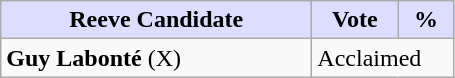<table class="wikitable">
<tr>
<th style="background:#ddf; width:200px;">Reeve Candidate</th>
<th style="background:#ddf; width:50px;">Vote</th>
<th style="background:#ddf; width:30px;">%</th>
</tr>
<tr>
<td><strong>Guy Labonté</strong> (X)</td>
<td colspan="2">Acclaimed</td>
</tr>
</table>
